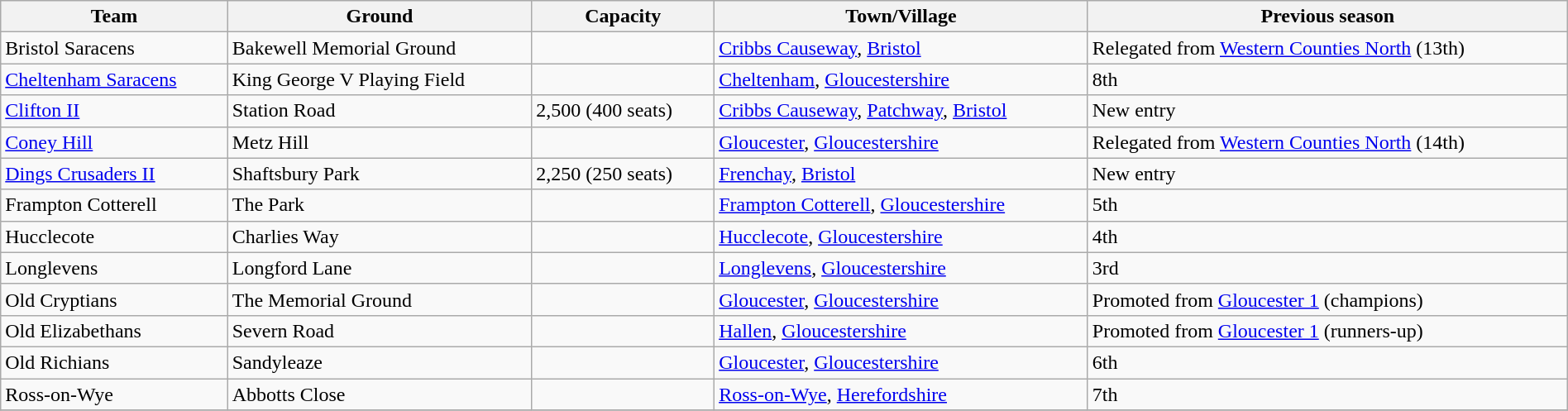<table class="wikitable sortable" width=100%>
<tr>
<th>Team</th>
<th>Ground</th>
<th>Capacity</th>
<th>Town/Village</th>
<th>Previous season</th>
</tr>
<tr>
<td>Bristol Saracens</td>
<td>Bakewell Memorial Ground</td>
<td></td>
<td><a href='#'>Cribbs Causeway</a>, <a href='#'>Bristol</a></td>
<td>Relegated from <a href='#'>Western Counties North</a> (13th)</td>
</tr>
<tr>
<td><a href='#'>Cheltenham Saracens</a></td>
<td>King George V Playing Field</td>
<td></td>
<td><a href='#'>Cheltenham</a>, <a href='#'>Gloucestershire</a></td>
<td>8th</td>
</tr>
<tr>
<td><a href='#'>Clifton II</a></td>
<td>Station Road</td>
<td>2,500 (400 seats)</td>
<td><a href='#'>Cribbs Causeway</a>, <a href='#'>Patchway</a>, <a href='#'>Bristol</a></td>
<td>New entry</td>
</tr>
<tr>
<td><a href='#'>Coney Hill</a></td>
<td>Metz Hill</td>
<td></td>
<td><a href='#'>Gloucester</a>, <a href='#'>Gloucestershire</a></td>
<td>Relegated from <a href='#'>Western Counties North</a> (14th)</td>
</tr>
<tr>
<td><a href='#'>Dings Crusaders II</a></td>
<td>Shaftsbury Park</td>
<td>2,250 (250 seats)</td>
<td><a href='#'>Frenchay</a>, <a href='#'>Bristol</a></td>
<td>New entry</td>
</tr>
<tr>
<td>Frampton Cotterell</td>
<td>The Park</td>
<td></td>
<td><a href='#'>Frampton Cotterell</a>, <a href='#'>Gloucestershire</a></td>
<td>5th</td>
</tr>
<tr>
<td>Hucclecote</td>
<td>Charlies Way</td>
<td></td>
<td><a href='#'>Hucclecote</a>, <a href='#'>Gloucestershire</a></td>
<td>4th</td>
</tr>
<tr>
<td>Longlevens</td>
<td>Longford Lane</td>
<td></td>
<td><a href='#'>Longlevens</a>, <a href='#'>Gloucestershire</a></td>
<td>3rd</td>
</tr>
<tr>
<td>Old Cryptians</td>
<td>The Memorial Ground</td>
<td></td>
<td><a href='#'>Gloucester</a>, <a href='#'>Gloucestershire</a></td>
<td>Promoted from <a href='#'>Gloucester 1</a> (champions)</td>
</tr>
<tr>
<td>Old Elizabethans</td>
<td>Severn Road</td>
<td></td>
<td><a href='#'>Hallen</a>, <a href='#'>Gloucestershire</a></td>
<td>Promoted from <a href='#'>Gloucester 1</a> (runners-up)</td>
</tr>
<tr>
<td>Old Richians</td>
<td>Sandyleaze</td>
<td></td>
<td><a href='#'>Gloucester</a>, <a href='#'>Gloucestershire</a></td>
<td>6th</td>
</tr>
<tr>
<td>Ross-on-Wye</td>
<td>Abbotts Close</td>
<td></td>
<td><a href='#'>Ross-on-Wye</a>, <a href='#'>Herefordshire</a></td>
<td>7th</td>
</tr>
<tr>
</tr>
</table>
